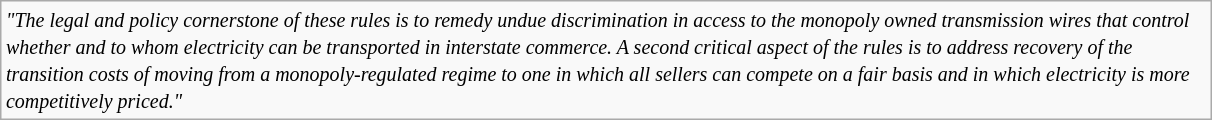<table class="wikitable" style="margin: 1em auto 1em auto">
<tr>
<td width="800"><small><em>"The legal and policy cornerstone of these rules is to remedy undue discrimination in access to the monopoly owned transmission wires that control whether and to whom electricity can be transported in interstate commerce.  A second critical aspect of the rules is to address recovery of the transition costs of moving from a monopoly-regulated regime to one in which all sellers can compete on a fair basis and in which electricity is more competitively priced."</em></small></td>
</tr>
</table>
